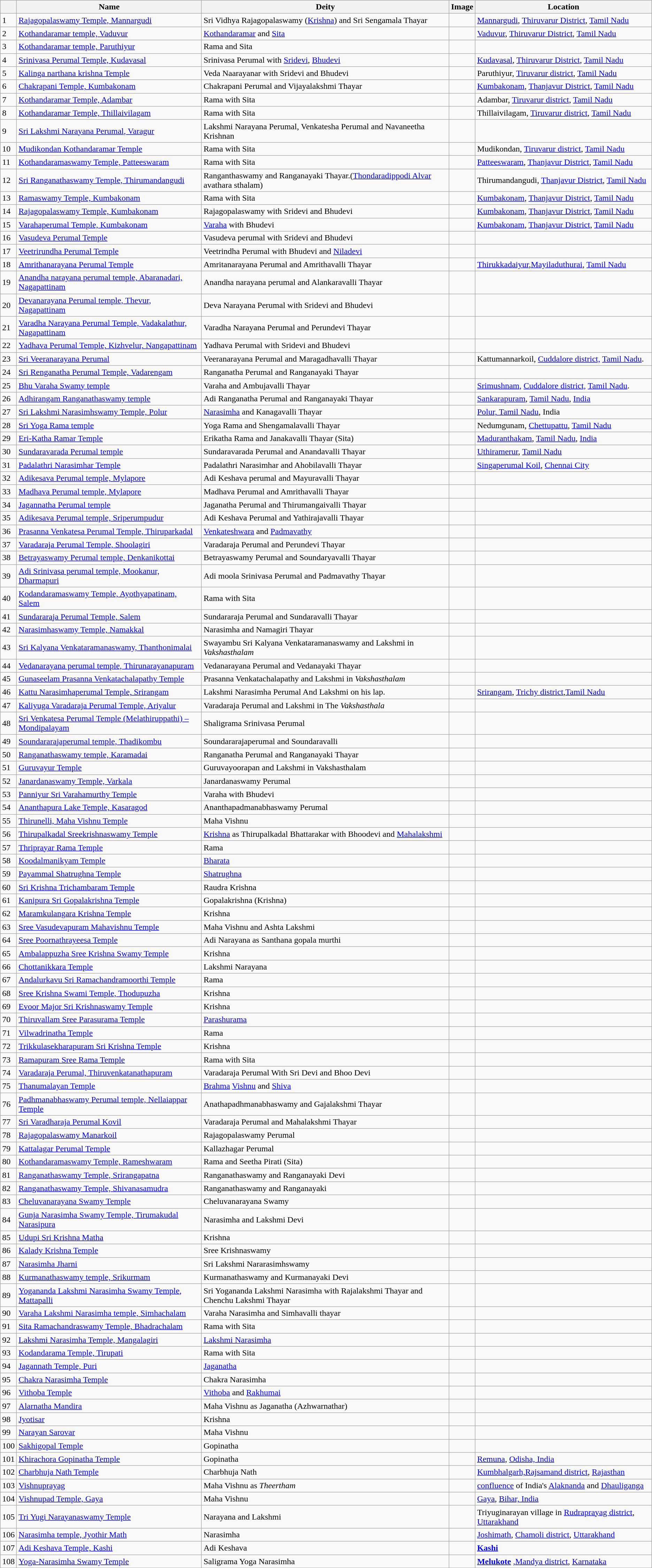<table class="wikitable">
<tr>
<th><strong></strong></th>
<th><strong>Name</strong></th>
<th><strong>Deity</strong></th>
<th><strong>Image</strong></th>
<th><strong>Location</strong></th>
</tr>
<tr>
<td>1</td>
<td><a href='#'>Rajagopalaswamy Temple, Mannargudi</a></td>
<td>Sri Vidhya Rajagopalaswamy (<a href='#'>Krishna</a>) and Sri Sengamala Thayar</td>
<td></td>
<td><a href='#'>Mannargudi</a>, <a href='#'>Thiruvarur District</a>, <a href='#'>Tamil Nadu</a></td>
</tr>
<tr>
<td>2</td>
<td><a href='#'>Kothandaramar temple, Vaduvur</a></td>
<td><a href='#'>Kothandaramar</a> and <a href='#'>Sita</a></td>
<td></td>
<td><a href='#'>Vaduvur</a>, <a href='#'>Thiruvarur District</a>, <a href='#'>Tamil Nadu</a></td>
</tr>
<tr>
<td>3</td>
<td><a href='#'>Kothandaramar temple, Paruthiyur</a></td>
<td>Rama and Sita</td>
<td></td>
<td></td>
</tr>
<tr>
<td>4</td>
<td><a href='#'>Srinivasa Perumal Temple, Kudavasal</a></td>
<td>Srinivasa Perumal with <a href='#'>Sridevi</a>, <a href='#'>Bhudevi</a></td>
<td></td>
<td><a href='#'>Kudavasal</a>, <a href='#'>Thiruvarur District</a>, <a href='#'>Tamil Nadu</a></td>
</tr>
<tr>
<td>5</td>
<td><a href='#'>Kalinga narthana krishna Temple</a></td>
<td>Veda Naarayanar with Sridevi and Bhudevi</td>
<td></td>
<td>Paruthiyur,  <a href='#'>Tiruvarur district</a>, <a href='#'>Tamil Nadu</a></td>
</tr>
<tr>
<td>6</td>
<td><a href='#'>Chakrapani Temple, Kumbakonam</a></td>
<td>Chakrapani Perumal and Vijayalakshmi Thayar</td>
<td></td>
<td><a href='#'>Kumbakonam</a>, <a href='#'>Thanjavur District</a>, <a href='#'>Tamil Nadu</a></td>
</tr>
<tr>
<td>7</td>
<td><a href='#'>Kothandaramar Temple, Adambar</a></td>
<td>Rama with Sita</td>
<td></td>
<td>Adambar,  <a href='#'>Tiruvarur district</a>, <a href='#'>Tamil Nadu</a></td>
</tr>
<tr>
<td>8</td>
<td><a href='#'>Kothandaramar Temple, Thillaivilagam</a></td>
<td>Rama with Sita</td>
<td></td>
<td>Thillaivilagam, <a href='#'>Tiruvarur district</a>, <a href='#'>Tamil Nadu</a></td>
</tr>
<tr>
<td>9</td>
<td><a href='#'>Sri Lakshmi Narayana Perumal, Varagur</a></td>
<td>Lakshmi Narayana Perumal, Venkatesha Perumal and Navaneetha Krishnan</td>
<td></td>
<td></td>
</tr>
<tr>
<td>10</td>
<td><a href='#'>Mudikondan Kothandaramar Temple</a></td>
<td>Rama with Sita</td>
<td></td>
<td>Mudikondan,  <a href='#'>Tiruvarur district</a>, <a href='#'>Tamil Nadu</a></td>
</tr>
<tr>
<td>11</td>
<td><a href='#'>Kothandaramaswamy Temple, Patteeswaram</a></td>
<td>Rama with Sita</td>
<td></td>
<td><a href='#'>Patteeswaram</a>, <a href='#'>Thanjavur District</a>, <a href='#'>Tamil Nadu</a></td>
</tr>
<tr>
<td>12</td>
<td><a href='#'>Sri Ranganathaswamy Temple, Thirumandangudi</a></td>
<td>Ranganthaswamy and Ranganayaki Thayar.(<a href='#'>Thondaradippodi Alvar</a> avathara sthalam)</td>
<td></td>
<td>Thirumandangudi, <a href='#'>Thanjavur District</a>, <a href='#'>Tamil Nadu</a></td>
</tr>
<tr>
<td>13</td>
<td><a href='#'>Ramaswamy Temple, Kumbakonam</a></td>
<td>Rama with Sita</td>
<td></td>
<td><a href='#'>Kumbakonam</a>, <a href='#'>Thanjavur District</a>, <a href='#'>Tamil Nadu</a></td>
</tr>
<tr>
<td>14</td>
<td><a href='#'>Rajagopalaswamy Temple, Kumbakonam</a></td>
<td>Rajagopalaswamy with Sridevi and Bhudevi</td>
<td></td>
<td><a href='#'>Kumbakonam</a>, <a href='#'>Thanjavur District</a>, <a href='#'>Tamil Nadu</a></td>
</tr>
<tr>
<td>15</td>
<td><a href='#'>Varahaperumal Temple, Kumbakonam</a></td>
<td><a href='#'>Varaha</a> with Bhudevi</td>
<td></td>
<td><a href='#'>Kumbakonam</a>, <a href='#'>Thanjavur District</a>, <a href='#'>Tamil Nadu</a></td>
</tr>
<tr>
<td>16</td>
<td><a href='#'>Vasudeva Perumal Temple</a></td>
<td>Vasudeva perumal with Sridevi and Bhudevi</td>
<td></td>
<td></td>
</tr>
<tr>
<td>17</td>
<td><a href='#'>Veetrirundha Perumal Temple</a></td>
<td>Veetrindha Perumal with Bhudevi and <a href='#'>Niladevi</a></td>
<td></td>
<td></td>
</tr>
<tr>
<td>18</td>
<td><a href='#'>Amrithanarayana Perumal Temple</a></td>
<td>Amritanarayana Perumal and Amrithavalli Thayar</td>
<td></td>
<td><a href='#'>Thirukkadaiyur</a>,<a href='#'>Mayiladuthurai</a>, <a href='#'>Tamil Nadu</a></td>
</tr>
<tr>
<td>19</td>
<td><a href='#'>Anandha narayana perumal temple, Abaranadari, Nagapattinam</a></td>
<td>Anandha narayana perumal and Alankaravalli Thayar</td>
<td></td>
<td></td>
</tr>
<tr>
<td>20</td>
<td><a href='#'>Devanarayana Perumal temple, Thevur, Nagapattinam</a></td>
<td>Deva Narayana Perumal with Sridevi and Bhudevi</td>
<td></td>
<td></td>
</tr>
<tr>
<td>21</td>
<td><a href='#'>Varadha Narayana Perumal Temple, Vadakalathur, Nagapattinam</a></td>
<td>Varadha Narayana Perumal and Perundevi Thayar</td>
<td></td>
<td></td>
</tr>
<tr>
<td>22</td>
<td><a href='#'>Yadhava Perumal Temple, Kizhvelur, Nangapattinam</a></td>
<td>Yadhava Perumal with Sridevi and Bhudevi</td>
<td></td>
<td></td>
</tr>
<tr>
<td>23</td>
<td><a href='#'>Sri Veeranarayana Perumal</a></td>
<td>Veeranarayana Perumal and Maragadhavalli Thayar</td>
<td></td>
<td>Kattumannarkoil, <a href='#'>Cuddalore district,</a> <a href='#'>Tamil Nadu</a>.</td>
</tr>
<tr>
<td>24</td>
<td><a href='#'>Sri Renganatha Perumal Temple, Vadarengam</a></td>
<td>Ranganatha Perumal and Ranganayaki Thayar</td>
<td></td>
<td></td>
</tr>
<tr>
<td>25</td>
<td><a href='#'>Bhu Varaha Swamy temple</a></td>
<td>Varaha and Ambujavalli Thayar</td>
<td></td>
<td><a href='#'>Srimushnam,</a> <a href='#'>Cuddalore district,</a> <a href='#'>Tamil Nadu</a>.</td>
</tr>
<tr>
<td>26</td>
<td><a href='#'>Adhirangam Ranganathaswamy temple</a></td>
<td>Adi Ranganatha Perumal and Ranganayaki Thayar</td>
<td></td>
<td><a href='#'>Sankarapuram</a>, <a href='#'>Tamil Nadu</a>, <a href='#'>India</a></td>
</tr>
<tr>
<td>27</td>
<td><a href='#'>Sri Lakshmi Narasimhswamy Temple, Polur</a></td>
<td><a href='#'>Narasimha</a> and Kanagavalli Thayar</td>
<td></td>
<td><a href='#'>Polur, Tamil Nadu</a>, India</td>
</tr>
<tr>
<td>28</td>
<td><a href='#'>Sri Yoga Rama temple</a></td>
<td>Yoga Rama and Shengamalavalli Thayar</td>
<td></td>
<td>Nedumgunam, <a href='#'>Chettupattu</a>, <a href='#'>Tamil Nadu</a></td>
</tr>
<tr>
<td>29</td>
<td><a href='#'>Eri-Katha Ramar Temple</a></td>
<td>Erikatha Rama and Janakavalli Thayar (Sita)</td>
<td></td>
<td><a href='#'>Maduranthakam</a>, <a href='#'>Tamil Nadu</a>, <a href='#'>India</a></td>
</tr>
<tr>
<td>30</td>
<td><a href='#'>Sundaravarada Perumal temple</a></td>
<td>Sundaravarada Perumal and Anandavalli Thayar</td>
<td></td>
<td><a href='#'>Uthiramerur</a>, <a href='#'>Tamil Nadu</a></td>
</tr>
<tr>
<td>31</td>
<td><a href='#'>Padalathri Narasimhar Temple</a></td>
<td>Padalathri Narasimhar and Ahobilavalli Thayar</td>
<td></td>
<td><a href='#'>Singaperumal Koil</a>, <a href='#'>Chennai City</a></td>
</tr>
<tr>
<td>32</td>
<td><a href='#'>Adikesava Perumal temple, Mylapore</a></td>
<td>Adi Keshava perumal and Mayuravalli Thayar</td>
<td></td>
<td></td>
</tr>
<tr>
<td>33</td>
<td><a href='#'>Madhava Perumal temple, Mylapore</a></td>
<td>Madhava Perumal and Amrithavalli Thayar</td>
<td></td>
<td></td>
</tr>
<tr>
<td>34</td>
<td><a href='#'>Jagannatha Perumal temple</a></td>
<td>Jaganatha Perumal and Thirumangaivalli Thayar</td>
<td></td>
<td></td>
</tr>
<tr>
<td>35</td>
<td><a href='#'>Adikesava Perumal temple, Sriperumpudur</a></td>
<td>Adi Keshava Perumal and Yathirajavalli Thayar</td>
<td></td>
<td></td>
</tr>
<tr>
<td>36</td>
<td><a href='#'>Prasanna Venkatesa Perumal Temple, Thiruparkadal</a></td>
<td><a href='#'>Venkateshwara</a> and <a href='#'>Padmavathy</a></td>
<td></td>
<td></td>
</tr>
<tr>
<td>37</td>
<td><a href='#'>Varadaraja Perumal Temple, Shoolagiri</a></td>
<td>Varadaraja Perumal and Perundevi Thayar</td>
<td></td>
<td></td>
</tr>
<tr>
<td>38</td>
<td><a href='#'>Betrayaswamy Perumal temple, Denkanikottai</a></td>
<td>Betrayaswamy Perumal and Soundaryavalli Thayar</td>
<td></td>
<td></td>
</tr>
<tr>
<td>39</td>
<td><a href='#'>Adi Srinivasa perumal temple, Mookanur, Dharmapuri</a></td>
<td>Adi moola Srinivasa Perumal and Padmavathy Thayar</td>
<td></td>
<td></td>
</tr>
<tr>
<td>40</td>
<td><a href='#'>Kodandaramaswamy Temple, Ayothyapatinam, Salem</a></td>
<td>Rama with Sita</td>
<td></td>
<td></td>
</tr>
<tr>
<td>41</td>
<td><a href='#'>Sundararaja Perumal Temple, Salem</a></td>
<td>Sundararaja Perumal and Sundaravalli Thayar</td>
<td></td>
<td></td>
</tr>
<tr>
<td>42</td>
<td><a href='#'>Narasimhaswamy Temple, Namakkal</a></td>
<td>Narasimha and Namagiri Thayar</td>
<td></td>
<td></td>
</tr>
<tr>
<td>43</td>
<td><a href='#'>Sri Kalyana Venkataramanaswamy, Thanthonimalai</a></td>
<td>Swayambu Sri Kalyana Venkataramanaswamy and Lakshmi in <em>Vakshasthalam</em></td>
<td></td>
<td></td>
</tr>
<tr>
<td>44</td>
<td><a href='#'>Vedanarayana perumal temple, Thirunarayanapuram</a></td>
<td>Vedanarayana Perumal and Vedanayaki Thayar</td>
<td></td>
<td></td>
</tr>
<tr>
<td>45</td>
<td><a href='#'>Gunaseelam Prasanna Venkatachalapathy Temple</a></td>
<td>Prasanna Venkatachalapathy and Lakshmi in <em>Vakshasthalam</em></td>
<td></td>
<td></td>
</tr>
<tr>
<td>46</td>
<td><a href='#'>Kattu Narasimhaperumal Temple, Srirangam</a></td>
<td>Lakshmi Narasimha Perumal And Lakshmi on his lap.</td>
<td></td>
<td><a href='#'>Srirangam</a>, <a href='#'>Trichy district</a>,<a href='#'>Tamil Nadu</a></td>
</tr>
<tr>
<td>47</td>
<td><a href='#'>Kaliyuga Varadaraja Perumal Temple, Ariyalur</a></td>
<td>Varadaraja Perumal and Lakshmi in The <em>Vakshasthala</em></td>
<td></td>
<td></td>
</tr>
<tr>
<td>48</td>
<td><a href='#'>Sri Venkatesa Perumal Temple (Melathiruppathi) – Mondipalayam</a></td>
<td>Shaligrama Srinivasa Perumal</td>
<td></td>
<td></td>
</tr>
<tr>
<td>49</td>
<td><a href='#'>Soundararajaperumal temple, Thadikombu</a></td>
<td>Soundararajaperumal and Soundaravalli</td>
<td></td>
<td></td>
</tr>
<tr>
<td>50</td>
<td><a href='#'>Ranganathaswamy temple, Karamadai</a></td>
<td>Ranganatha Perumal and Ranganayaki Thayar</td>
<td></td>
<td></td>
</tr>
<tr>
<td>51</td>
<td><a href='#'>Guruvayur Temple</a></td>
<td>Guruvayoorapan and Lakshmi in Vakshasthalam</td>
<td></td>
<td></td>
</tr>
<tr>
<td>52</td>
<td><a href='#'>Janardanaswamy Temple, Varkala</a></td>
<td>Janardanaswamy Perumal</td>
<td></td>
<td></td>
</tr>
<tr>
<td>53</td>
<td><a href='#'>Panniyur Sri Varahamurthy Temple</a></td>
<td>Varaha with Bhudevi</td>
<td></td>
<td></td>
</tr>
<tr>
<td>54</td>
<td><a href='#'>Ananthapura Lake Temple, Kasaragod</a></td>
<td>Ananthapadmanabhaswamy Perumal</td>
<td></td>
<td></td>
</tr>
<tr>
<td>55</td>
<td><a href='#'>Thirunelli, Maha Vishnu Temple</a></td>
<td>Maha Vishnu</td>
<td></td>
<td></td>
</tr>
<tr>
<td>56</td>
<td><a href='#'>Thirupalkadal Sreekrishnaswamy Temple</a></td>
<td><a href='#'>Krishna</a> as Thirupalkadal Bhattarakar with Bhoodevi and <a href='#'>Mahalakshmi</a></td>
<td></td>
<td></td>
</tr>
<tr>
<td>57</td>
<td><a href='#'>Thriprayar Rama Temple</a></td>
<td>Rama</td>
<td></td>
<td></td>
</tr>
<tr>
<td>58</td>
<td><a href='#'>Koodalmanikyam Temple</a></td>
<td><a href='#'>Bharata</a></td>
<td></td>
<td></td>
</tr>
<tr>
<td>59</td>
<td><a href='#'>Payammal Shatrughna Temple</a></td>
<td><a href='#'>Shatrughna</a></td>
<td></td>
<td></td>
</tr>
<tr>
<td>60</td>
<td><a href='#'>Sri Krishna Trichambaram Temple</a></td>
<td>Raudra Krishna</td>
<td></td>
<td></td>
</tr>
<tr>
<td>61</td>
<td><a href='#'>Kanipura Sri Gopalakrishna Temple</a></td>
<td>Gopalakrishna (Krishna)</td>
<td></td>
<td></td>
</tr>
<tr>
<td>62</td>
<td><a href='#'>Maramkulangara Krishna Temple</a></td>
<td>Krishna</td>
<td></td>
<td></td>
</tr>
<tr>
<td>63</td>
<td><a href='#'>Sree Vasudevapuram Mahavishnu Temple</a></td>
<td>Maha Vishnu and Ashta Lakshmi</td>
<td></td>
<td></td>
</tr>
<tr>
<td>64</td>
<td><a href='#'>Sree Poornathrayeesa Temple</a></td>
<td>Adi Narayana as Santhana gopala murthi</td>
<td></td>
<td></td>
</tr>
<tr>
<td>65</td>
<td><a href='#'>Ambalappuzha Sree Krishna Swamy Temple</a></td>
<td>Krishna</td>
<td></td>
<td></td>
</tr>
<tr>
<td>66</td>
<td><a href='#'>Chottanikkara Temple</a></td>
<td>Lakshmi Narayana</td>
<td></td>
<td></td>
</tr>
<tr>
<td>67</td>
<td><a href='#'>Andalurkavu Sri Ramachandramoorthi Temple</a></td>
<td>Rama</td>
<td></td>
<td></td>
</tr>
<tr>
<td>68</td>
<td><a href='#'>Sree Krishna Swami Temple, Thodupuzha</a></td>
<td>Krishna</td>
<td></td>
<td></td>
</tr>
<tr>
<td>69</td>
<td><a href='#'>Evoor Major Sri Krishnaswamy Temple</a></td>
<td>Krishna</td>
<td></td>
<td></td>
</tr>
<tr>
<td>70</td>
<td><a href='#'>Thiruvallam Sree Parasurama Temple</a></td>
<td><a href='#'>Parashurama</a></td>
<td></td>
<td></td>
</tr>
<tr>
<td>71</td>
<td><a href='#'>Vilwadrinatha Temple</a></td>
<td>Rama</td>
<td></td>
<td></td>
</tr>
<tr>
<td>72</td>
<td><a href='#'>Trikkulasekharapuram Sri Krishna Temple</a></td>
<td>Krishna</td>
<td></td>
<td></td>
</tr>
<tr>
<td>73</td>
<td><a href='#'>Ramapuram Sree Rama Temple</a></td>
<td>Rama with Sita</td>
<td></td>
<td></td>
</tr>
<tr>
<td>74</td>
<td><a href='#'>Varadaraja Perumal, Thiruvenkatanathapuram</a></td>
<td>Varadaraja Perumal With Sri Devi and Bhoo Devi</td>
<td></td>
<td></td>
</tr>
<tr>
<td>75</td>
<td><a href='#'>Thanumalayan Temple</a></td>
<td><a href='#'>Brahma</a> <a href='#'>Vishnu</a> and <a href='#'>Shiva</a></td>
<td></td>
<td></td>
</tr>
<tr>
<td>76</td>
<td><a href='#'>Padhmanabhaswamy Perumal temple, Nellaiappar Temple</a></td>
<td>Anathapadhmanabhaswamy and Gajalakshmi Thayar</td>
<td></td>
<td></td>
</tr>
<tr>
<td>77</td>
<td><a href='#'>Sri Varadharaja Perumal Kovil</a></td>
<td>Varadaraja Perumal and Mahalakshmi Thayar</td>
<td></td>
<td></td>
</tr>
<tr>
<td>78</td>
<td><a href='#'>Rajagopalaswamy Manarkoil</a></td>
<td>Rajagopalaswamy Perumal</td>
<td></td>
<td></td>
</tr>
<tr>
<td>79</td>
<td><a href='#'>Kattalagar Perumal Temple</a></td>
<td>Kallazhagar Perumal</td>
<td></td>
<td></td>
</tr>
<tr>
<td>80</td>
<td><a href='#'>Kothandaramaswamy Temple, Rameshwaram</a></td>
<td>Rama and Seetha Pirati (Sita)</td>
<td></td>
<td></td>
</tr>
<tr>
<td>81</td>
<td><a href='#'>Ranganathaswamy Temple, Srirangapatna</a></td>
<td>Ranganathaswamy and Ranganayaki Devi</td>
<td></td>
<td></td>
</tr>
<tr>
<td>82</td>
<td><a href='#'>Ranganathaswamy Temple, Shivanasamudra</a></td>
<td>Ranganathaswamy and Ranganayaki</td>
<td></td>
<td></td>
</tr>
<tr>
<td>83</td>
<td><a href='#'>Cheluvanarayana Swamy Temple</a></td>
<td>Cheluvanarayana Swamy</td>
<td></td>
<td></td>
</tr>
<tr>
<td>84</td>
<td><a href='#'>Gunja Narasimha Swamy Temple, Tirumakudal Narasipura</a></td>
<td>Narasimha and Lakshmi Devi</td>
<td></td>
<td></td>
</tr>
<tr>
<td>85</td>
<td><a href='#'>Udupi Sri Krishna Matha</a></td>
<td>Krishna</td>
<td></td>
<td></td>
</tr>
<tr>
<td>86</td>
<td><a href='#'>Kalady Krishna Temple</a></td>
<td>Sree Krishnaswamy</td>
<td></td>
<td></td>
</tr>
<tr>
<td>87</td>
<td><a href='#'>Narasimha Jharni</a></td>
<td>Sri Lakshmi Nararasimhswamy</td>
<td></td>
<td></td>
</tr>
<tr>
<td>88</td>
<td><a href='#'>Kurmanathaswamy temple, Srikurmam</a></td>
<td>Kurmanathaswamy and Kurmanayaki Devi</td>
<td></td>
<td></td>
</tr>
<tr>
<td>89</td>
<td><a href='#'>Yogananda Lakshmi Narasimha Swamy Temple, Mattapalli</a></td>
<td>Sri Yogananda Lakshmi Narasimha with Rajalakshmi Thayar and Chenchu Lakshmi Thayar</td>
<td></td>
<td></td>
</tr>
<tr>
<td>90</td>
<td><a href='#'>Varaha Lakshmi Narasimha temple, Simhachalam</a></td>
<td>Varaha Narasimha and Simhavalli thayar</td>
<td></td>
<td></td>
</tr>
<tr>
<td>91</td>
<td><a href='#'>Sita Ramachandraswamy Temple, Bhadrachalam</a></td>
<td>Rama with Sita</td>
<td></td>
<td></td>
</tr>
<tr>
<td>92</td>
<td><a href='#'>Lakshmi Narasimha Temple, Mangalagiri</a></td>
<td><a href='#'>Lakshmi Narasimha</a></td>
<td></td>
<td></td>
</tr>
<tr>
<td>93</td>
<td><a href='#'>Kodandarama Temple, Tirupati</a></td>
<td>Rama with Sita</td>
<td></td>
<td></td>
</tr>
<tr>
<td>94</td>
<td><a href='#'>Jagannath Temple, Puri</a></td>
<td><a href='#'>Jaganatha</a></td>
<td></td>
<td></td>
</tr>
<tr>
<td>95</td>
<td><a href='#'>Chakra Narasimha Temple</a></td>
<td>Chakra Narasimha</td>
<td></td>
<td></td>
</tr>
<tr>
<td>96</td>
<td><a href='#'>Vithoba Temple</a></td>
<td><a href='#'>Vithoba</a> and <a href='#'>Rakhumai</a></td>
<td></td>
<td></td>
</tr>
<tr>
<td>97</td>
<td><a href='#'>Alarnatha Mandira</a></td>
<td>Maha Vishnu as Jaganatha (Azhwarnathar)</td>
<td></td>
<td></td>
</tr>
<tr>
<td>98</td>
<td><a href='#'>Jyotisar</a></td>
<td>Krishna</td>
<td></td>
<td></td>
</tr>
<tr>
<td>99</td>
<td><a href='#'>Narayan Sarovar</a></td>
<td>Maha Vishnu</td>
<td></td>
<td></td>
</tr>
<tr>
<td>100</td>
<td><a href='#'>Sakhigopal Temple</a></td>
<td>Gopinatha</td>
<td></td>
<td></td>
</tr>
<tr>
<td>101</td>
<td><a href='#'>Khirachora Gopinatha Temple</a></td>
<td>Gopinatha</td>
<td></td>
<td><a href='#'>Remuna</a>, <a href='#'>Odisha, India</a></td>
</tr>
<tr>
<td>102</td>
<td><a href='#'>Charbhuja Nath Temple</a></td>
<td>Charbhuja Nath</td>
<td></td>
<td><a href='#'>Kumbhalgarh,</a><a href='#'>Rajsamand district</a>, <a href='#'>Rajasthan</a></td>
</tr>
<tr>
<td>103</td>
<td><a href='#'>Vishnuprayag</a></td>
<td>Maha Vishnu as <em>Theertham</em></td>
<td></td>
<td><a href='#'>confluence</a> of India's <a href='#'>Alaknanda</a> and <a href='#'>Dhauliganga</a></td>
</tr>
<tr>
<td>104</td>
<td><a href='#'>Vishnupad Temple, Gaya</a></td>
<td>Maha Vishnu</td>
<td></td>
<td><a href='#'>Gaya</a>, <a href='#'>Bihar, India</a></td>
</tr>
<tr>
<td>105</td>
<td><a href='#'>Tri Yugi Narayanaswamy Temple</a></td>
<td>Narayana and Lakshmi</td>
<td></td>
<td>Triyuginarayan village in <a href='#'>Rudraprayag district</a>, <a href='#'>Uttarakhand</a></td>
</tr>
<tr>
<td>106</td>
<td><a href='#'>Narasimha temple, Jyothir Math</a></td>
<td>Narasimha</td>
<td></td>
<td><a href='#'>Joshimath</a>, <a href='#'>Chamoli district</a>, <a href='#'>Uttarakhand</a></td>
</tr>
<tr>
<td>107</td>
<td><a href='#'>Adi Keshava Temple, Kashi</a></td>
<td>Adi Keshava</td>
<td></td>
<td><strong><a href='#'>Kashi</a></strong></td>
</tr>
<tr>
<td>108</td>
<td><a href='#'>Yoga-Narasimha Swamy Temple</a></td>
<td>Saligrama Yoga Narasimha</td>
<td></td>
<td><a href='#'><strong>Melukote</strong></a> <a href='#'>,Mandya district</a>, <a href='#'>Karnataka</a></td>
</tr>
<tr>
</tr>
</table>
